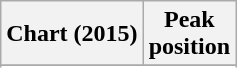<table class="wikitable sortable plainrowheaders" style="text-align:center">
<tr>
<th scope="col">Chart (2015)</th>
<th scope="col">Peak<br> position</th>
</tr>
<tr>
</tr>
<tr>
</tr>
</table>
